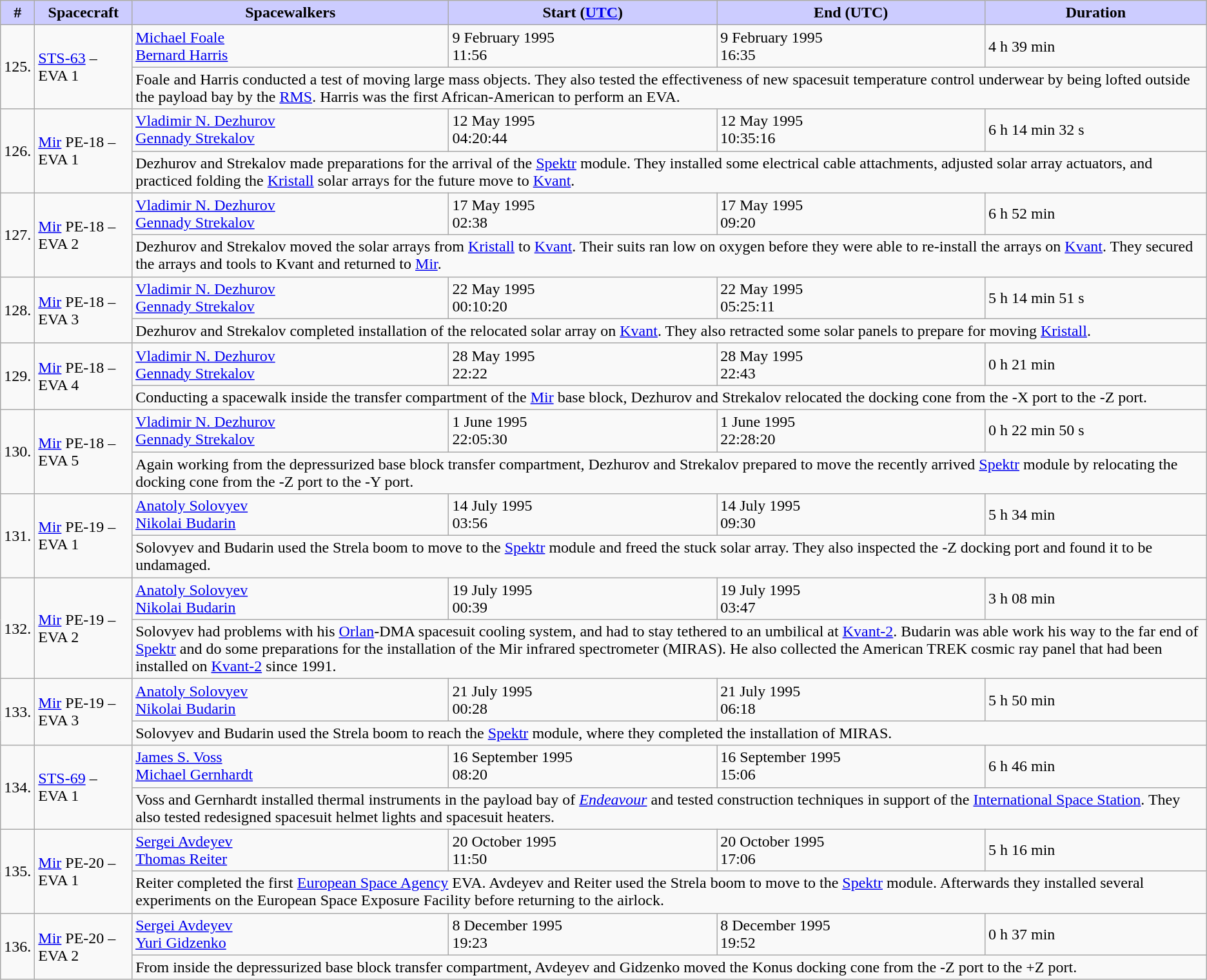<table class="wikitable sticky-header">
<tr>
<th style="background:#ccf;">#</th>
<th style="background:#ccf;">Spacecraft</th>
<th style="background:#ccf;">Spacewalkers</th>
<th style="background:#ccf;">Start (<a href='#'>UTC</a>)</th>
<th style="background:#ccf;">End (UTC)</th>
<th style="background:#ccf;">Duration</th>
</tr>
<tr>
<td rowspan=2>125.</td>
<td rowspan=2><a href='#'>STS-63</a> – EVA 1</td>
<td> <a href='#'>Michael Foale</a><br> <a href='#'>Bernard Harris</a></td>
<td>9 February 1995<br>11:56</td>
<td>9 February 1995<br>16:35</td>
<td>4 h 39 min</td>
</tr>
<tr>
<td colspan=4>Foale and Harris conducted a test of moving large mass objects. They also tested the effectiveness of new spacesuit temperature control underwear by being lofted outside the payload bay by the <a href='#'>RMS</a>. Harris was the first African-American to perform an EVA.</td>
</tr>
<tr>
<td rowspan=2>126.</td>
<td rowspan=2><a href='#'>Mir</a> PE-18 – EVA 1</td>
<td> <a href='#'>Vladimir N. Dezhurov</a><br> <a href='#'>Gennady Strekalov</a></td>
<td>12 May 1995<br>04:20:44</td>
<td>12 May 1995<br>10:35:16</td>
<td>6 h 14 min 32 s</td>
</tr>
<tr>
<td colspan=4>Dezhurov and Strekalov made preparations for the arrival of the <a href='#'>Spektr</a> module. They installed some electrical cable attachments, adjusted solar array actuators, and practiced folding the <a href='#'>Kristall</a> solar arrays for the future move to <a href='#'>Kvant</a>.</td>
</tr>
<tr>
<td rowspan=2>127.</td>
<td rowspan=2><a href='#'>Mir</a> PE-18 – EVA 2</td>
<td> <a href='#'>Vladimir N. Dezhurov</a><br> <a href='#'>Gennady Strekalov</a></td>
<td>17 May 1995<br>02:38</td>
<td>17 May 1995<br>09:20</td>
<td>6 h 52 min</td>
</tr>
<tr>
<td colspan=4>Dezhurov and Strekalov moved the solar arrays from <a href='#'>Kristall</a> to <a href='#'>Kvant</a>. Their suits ran low on oxygen before they were able to re-install the arrays on <a href='#'>Kvant</a>. They secured the arrays and tools to Kvant and returned to <a href='#'>Mir</a>.</td>
</tr>
<tr>
<td rowspan=2>128.</td>
<td rowspan=2><a href='#'>Mir</a> PE-18 – EVA 3</td>
<td> <a href='#'>Vladimir N. Dezhurov</a><br> <a href='#'>Gennady Strekalov</a></td>
<td>22 May 1995<br>00:10:20</td>
<td>22 May 1995<br>05:25:11</td>
<td>5 h 14 min 51 s</td>
</tr>
<tr>
<td colspan=4>Dezhurov and Strekalov completed installation of the relocated solar array on <a href='#'>Kvant</a>. They also retracted some solar panels to prepare for moving <a href='#'>Kristall</a>.</td>
</tr>
<tr>
<td rowspan=2>129.</td>
<td rowspan=2><a href='#'>Mir</a> PE-18 – EVA 4</td>
<td> <a href='#'>Vladimir N. Dezhurov</a><br> <a href='#'>Gennady Strekalov</a></td>
<td>28 May 1995<br>22:22</td>
<td>28 May 1995<br>22:43</td>
<td>0 h 21 min</td>
</tr>
<tr>
<td colspan=4>Conducting a spacewalk inside the transfer compartment of the <a href='#'>Mir</a> base block, Dezhurov and Strekalov relocated the docking cone from the -X port to the -Z port.</td>
</tr>
<tr>
<td rowspan=2>130.</td>
<td rowspan=2><a href='#'>Mir</a> PE-18 – EVA 5</td>
<td> <a href='#'>Vladimir N. Dezhurov</a><br> <a href='#'>Gennady Strekalov</a></td>
<td>1 June 1995<br>22:05:30</td>
<td>1 June 1995<br>22:28:20</td>
<td>0 h 22 min 50 s</td>
</tr>
<tr>
<td colspan=4>Again working from the depressurized base block transfer compartment, Dezhurov and Strekalov prepared to move the recently arrived <a href='#'>Spektr</a> module by relocating the docking cone from the -Z port to the -Y port.</td>
</tr>
<tr>
<td rowspan=2>131.</td>
<td rowspan=2><a href='#'>Mir</a> PE-19 – EVA 1</td>
<td> <a href='#'>Anatoly Solovyev</a><br> <a href='#'>Nikolai Budarin</a></td>
<td>14 July 1995<br>03:56</td>
<td>14 July 1995<br>09:30</td>
<td>5 h 34 min</td>
</tr>
<tr>
<td colspan=4>Solovyev and Budarin used the Strela boom to move to the <a href='#'>Spektr</a> module and freed the stuck solar array. They also inspected the -Z docking port and found it to be undamaged.</td>
</tr>
<tr>
<td rowspan=2>132.</td>
<td rowspan=2><a href='#'>Mir</a> PE-19 – EVA 2</td>
<td> <a href='#'>Anatoly Solovyev</a><br> <a href='#'>Nikolai Budarin</a></td>
<td>19 July 1995<br>00:39</td>
<td>19 July 1995<br>03:47</td>
<td>3 h 08 min</td>
</tr>
<tr>
<td colspan=4>Solovyev had problems with his <a href='#'>Orlan</a>-DMA spacesuit cooling system, and had to stay tethered to an umbilical at <a href='#'>Kvant-2</a>. Budarin was able work his way to the far end of <a href='#'>Spektr</a> and do some preparations for the installation of the Mir infrared spectrometer (MIRAS). He also collected the American TREK cosmic ray panel that had been installed on <a href='#'>Kvant-2</a> since 1991.</td>
</tr>
<tr>
<td rowspan=2>133.</td>
<td rowspan=2><a href='#'>Mir</a> PE-19 – EVA 3</td>
<td> <a href='#'>Anatoly Solovyev</a><br> <a href='#'>Nikolai Budarin</a></td>
<td>21 July 1995<br>00:28</td>
<td>21 July 1995<br>06:18</td>
<td>5 h 50 min</td>
</tr>
<tr>
<td colspan=4>Solovyev and Budarin used the Strela boom to reach the <a href='#'>Spektr</a> module, where they completed the installation of MIRAS.</td>
</tr>
<tr>
<td rowspan=2>134.</td>
<td rowspan=2><a href='#'>STS-69</a> – EVA 1</td>
<td> <a href='#'>James S. Voss</a><br> <a href='#'>Michael Gernhardt</a></td>
<td>16 September 1995<br>08:20</td>
<td>16 September 1995<br>15:06</td>
<td>6 h 46 min</td>
</tr>
<tr>
<td colspan=4>Voss and Gernhardt installed thermal instruments in the payload bay of <a href='#'><em>Endeavour</em></a> and tested construction techniques in support of the <a href='#'>International Space Station</a>. They also tested redesigned spacesuit helmet lights and spacesuit heaters.</td>
</tr>
<tr>
<td rowspan=2>135.</td>
<td rowspan=2><a href='#'>Mir</a> PE-20 – EVA 1</td>
<td> <a href='#'>Sergei Avdeyev</a><br> <a href='#'>Thomas Reiter</a></td>
<td>20 October 1995<br>11:50</td>
<td>20 October 1995<br>17:06</td>
<td>5 h 16 min</td>
</tr>
<tr>
<td colspan=4>Reiter completed the first <a href='#'>European Space Agency</a> EVA. Avdeyev and Reiter used the Strela boom to move to the <a href='#'>Spektr</a> module. Afterwards they installed several experiments on the European Space Exposure Facility before returning to the airlock.</td>
</tr>
<tr>
<td rowspan=2>136.</td>
<td rowspan=2><a href='#'>Mir</a> PE-20 – EVA 2</td>
<td> <a href='#'>Sergei Avdeyev</a><br> <a href='#'>Yuri Gidzenko</a></td>
<td>8 December 1995<br>19:23</td>
<td>8 December 1995<br>19:52</td>
<td>0 h 37 min</td>
</tr>
<tr>
<td colspan=4>From inside the depressurized base block transfer compartment, Avdeyev and Gidzenko moved the Konus docking cone from the -Z port to the +Z port.</td>
</tr>
</table>
